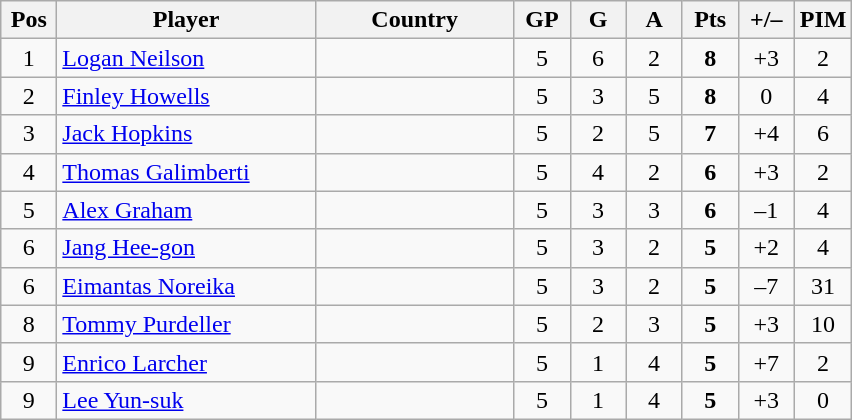<table class="wikitable sortable" style="text-align: center;">
<tr>
<th width=30>Pos</th>
<th width=165>Player</th>
<th width=125>Country</th>
<th width=30>GP</th>
<th width=30>G</th>
<th width=30>A</th>
<th width=30>Pts</th>
<th width=30>+/–</th>
<th width=30>PIM</th>
</tr>
<tr>
<td>1</td>
<td align=left><a href='#'>Logan Neilson</a></td>
<td align=left></td>
<td>5</td>
<td>6</td>
<td>2</td>
<td><strong>8</strong></td>
<td>+3</td>
<td>2</td>
</tr>
<tr>
<td>2</td>
<td align=left><a href='#'>Finley Howells</a></td>
<td align=left></td>
<td>5</td>
<td>3</td>
<td>5</td>
<td><strong>8</strong></td>
<td>0</td>
<td>4</td>
</tr>
<tr>
<td>3</td>
<td align=left><a href='#'>Jack Hopkins</a></td>
<td align=left></td>
<td>5</td>
<td>2</td>
<td>5</td>
<td><strong>7</strong></td>
<td>+4</td>
<td>6</td>
</tr>
<tr>
<td>4</td>
<td align=left><a href='#'>Thomas Galimberti</a></td>
<td align=left></td>
<td>5</td>
<td>4</td>
<td>2</td>
<td><strong>6</strong></td>
<td>+3</td>
<td>2</td>
</tr>
<tr>
<td>5</td>
<td align=left><a href='#'>Alex Graham</a></td>
<td align=left></td>
<td>5</td>
<td>3</td>
<td>3</td>
<td><strong>6</strong></td>
<td>–1</td>
<td>4</td>
</tr>
<tr>
<td>6</td>
<td align=left><a href='#'>Jang Hee-gon</a></td>
<td align=left></td>
<td>5</td>
<td>3</td>
<td>2</td>
<td><strong>5</strong></td>
<td>+2</td>
<td>4</td>
</tr>
<tr>
<td>6</td>
<td align=left><a href='#'>Eimantas Noreika</a></td>
<td align=left></td>
<td>5</td>
<td>3</td>
<td>2</td>
<td><strong>5</strong></td>
<td>–7</td>
<td>31</td>
</tr>
<tr>
<td>8</td>
<td align=left><a href='#'>Tommy Purdeller</a></td>
<td align=left></td>
<td>5</td>
<td>2</td>
<td>3</td>
<td><strong>5</strong></td>
<td>+3</td>
<td>10</td>
</tr>
<tr>
<td>9</td>
<td align=left><a href='#'>Enrico Larcher</a></td>
<td align=left></td>
<td>5</td>
<td>1</td>
<td>4</td>
<td><strong>5</strong></td>
<td>+7</td>
<td>2</td>
</tr>
<tr>
<td>9</td>
<td align=left><a href='#'>Lee Yun-suk</a></td>
<td align=left></td>
<td>5</td>
<td>1</td>
<td>4</td>
<td><strong>5</strong></td>
<td>+3</td>
<td>0</td>
</tr>
</table>
